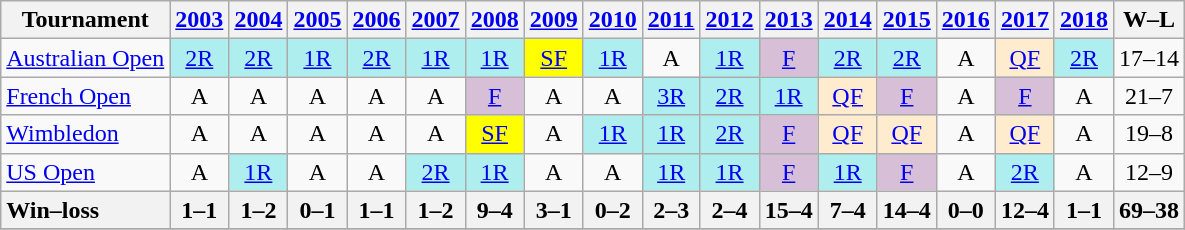<table class="wikitable" style="text-align:center">
<tr>
<th>Tournament</th>
<th><a href='#'>2003</a></th>
<th><a href='#'>2004</a></th>
<th><a href='#'>2005</a></th>
<th><a href='#'>2006</a></th>
<th><a href='#'>2007</a></th>
<th><a href='#'>2008</a></th>
<th><a href='#'>2009</a></th>
<th><a href='#'>2010</a></th>
<th><a href='#'>2011</a></th>
<th><a href='#'>2012</a></th>
<th><a href='#'>2013</a></th>
<th><a href='#'>2014</a></th>
<th><a href='#'>2015</a></th>
<th><a href='#'>2016</a></th>
<th><a href='#'>2017</a></th>
<th><a href='#'>2018</a></th>
<th>W–L</th>
</tr>
<tr>
<td align="left"><a href='#'>Australian Open</a></td>
<td bgcolor="#afeeee"><a href='#'>2R</a></td>
<td bgcolor="#afeeee"><a href='#'>2R</a></td>
<td bgcolor="#afeeee"><a href='#'>1R</a></td>
<td bgcolor="#afeeee"><a href='#'>2R</a></td>
<td bgcolor="#afeeee"><a href='#'>1R</a></td>
<td bgcolor="#afeeee"><a href='#'>1R</a></td>
<td bgcolor="yellow"><a href='#'>SF</a></td>
<td bgcolor="#afeeee"><a href='#'>1R</a></td>
<td>A</td>
<td bgcolor="#afeeee"><a href='#'>1R</a></td>
<td bgcolor="#D8BFD8"><a href='#'>F</a></td>
<td bgcolor="#afeeee"><a href='#'>2R</a></td>
<td bgcolor="#afeeee"><a href='#'>2R</a></td>
<td>A</td>
<td bgcolor="#ffebcd"><a href='#'>QF</a></td>
<td bgcolor="#afeeee"><a href='#'>2R</a></td>
<td>17–14</td>
</tr>
<tr>
<td align="left"><a href='#'>French Open</a></td>
<td>A</td>
<td>A</td>
<td>A</td>
<td>A</td>
<td>A</td>
<td bgcolor="#D8BFD8"><a href='#'>F</a></td>
<td>A</td>
<td>A</td>
<td bgcolor="#afeeee"><a href='#'>3R</a></td>
<td bgcolor="#afeeee"><a href='#'>2R</a></td>
<td bgcolor="#afeeee"><a href='#'>1R</a></td>
<td bgcolor="#ffebcd"><a href='#'>QF</a></td>
<td bgcolor="#D8BFD8"><a href='#'>F</a></td>
<td>A</td>
<td bgcolor="#D8BFD8"><a href='#'>F</a></td>
<td>A</td>
<td>21–7</td>
</tr>
<tr>
<td align="left"><a href='#'>Wimbledon</a></td>
<td>A</td>
<td>A</td>
<td>A</td>
<td>A</td>
<td>A</td>
<td bgcolor="yellow"><a href='#'>SF</a></td>
<td>A</td>
<td bgcolor="#afeeee"><a href='#'>1R</a></td>
<td bgcolor="#afeeee"><a href='#'>1R</a></td>
<td bgcolor="#afeeee"><a href='#'>2R</a></td>
<td bgcolor="#D8BFD8"><a href='#'>F</a></td>
<td bgcolor="#ffebcd"><a href='#'>QF</a></td>
<td bgcolor="#ffebcd"><a href='#'>QF</a></td>
<td>A</td>
<td bgcolor="#ffebcd"><a href='#'>QF</a></td>
<td>A</td>
<td>19–8</td>
</tr>
<tr>
<td align="left"><a href='#'>US Open</a></td>
<td>A</td>
<td bgcolor="#afeeee"><a href='#'>1R</a></td>
<td>A</td>
<td>A</td>
<td bgcolor="#afeeee"><a href='#'>2R</a></td>
<td bgcolor="#afeeee"><a href='#'>1R</a></td>
<td>A</td>
<td>A</td>
<td bgcolor="#afeeee"><a href='#'>1R</a></td>
<td bgcolor="#afeeee"><a href='#'>1R</a></td>
<td bgcolor="#D8BFD8"><a href='#'>F</a></td>
<td bgcolor="afeeee"><a href='#'>1R</a></td>
<td bgcolor="#D8BFD8"><a href='#'>F</a></td>
<td>A</td>
<td bgcolor="#afeeee"><a href='#'>2R</a></td>
<td>A</td>
<td>12–9</td>
</tr>
<tr>
<th style="text-align:left">Win–loss</th>
<th>1–1</th>
<th>1–2</th>
<th>0–1</th>
<th>1–1</th>
<th>1–2</th>
<th>9–4</th>
<th>3–1</th>
<th>0–2</th>
<th>2–3</th>
<th>2–4</th>
<th>15–4</th>
<th>7–4</th>
<th>14–4</th>
<th>0–0</th>
<th>12–4</th>
<th>1–1</th>
<th>69–38</th>
</tr>
<tr>
</tr>
</table>
